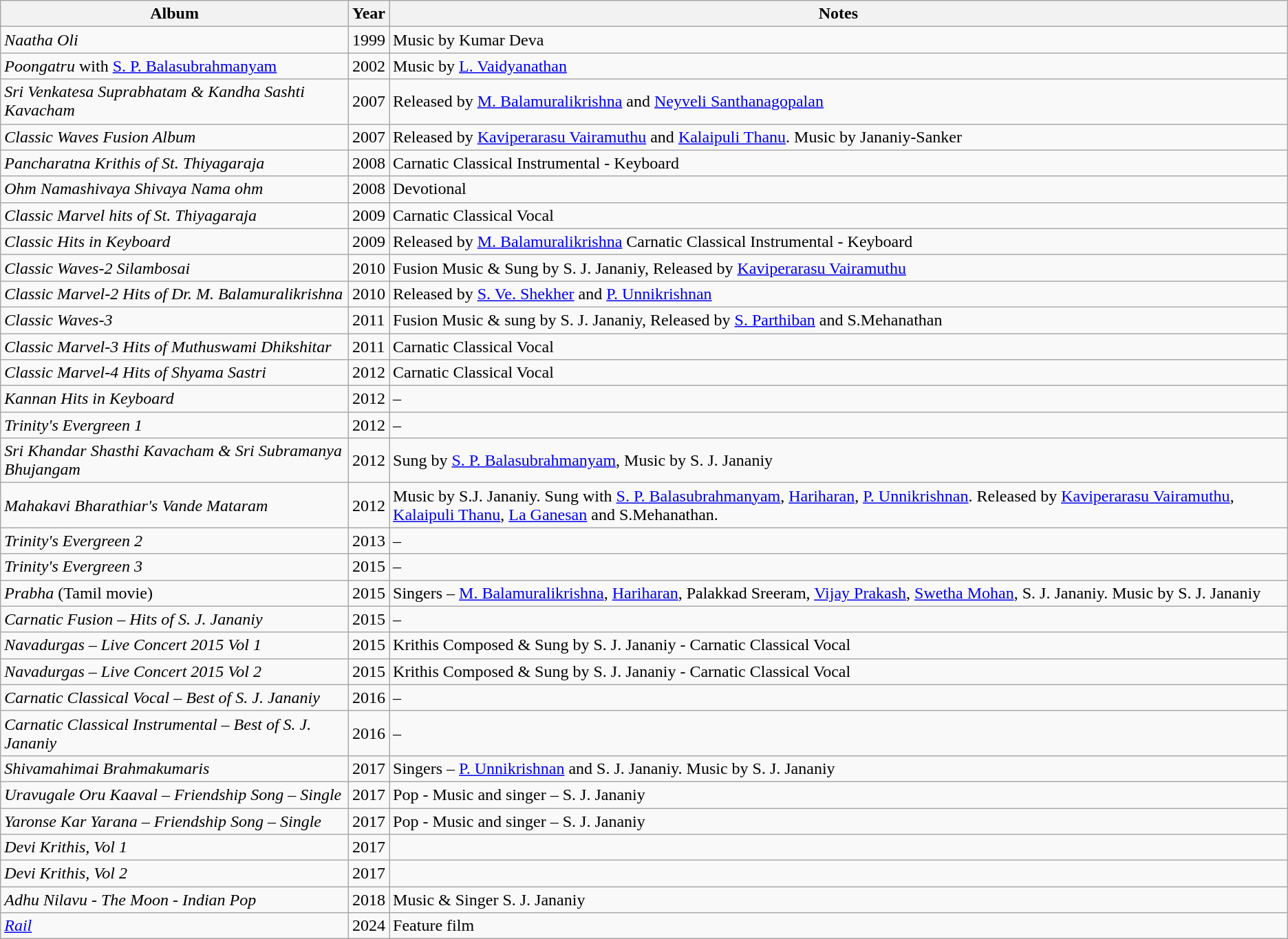<table class="wikitable">
<tr>
<th>Album</th>
<th>Year</th>
<th>Notes</th>
</tr>
<tr>
<td><em>Naatha Oli</em></td>
<td>1999</td>
<td>Music by Kumar Deva</td>
</tr>
<tr>
<td><em>Poongatru</em> with <a href='#'>S. P. Balasubrahmanyam</a></td>
<td>2002</td>
<td>Music by <a href='#'>L. Vaidyanathan</a></td>
</tr>
<tr>
<td><em>Sri Venkatesa Suprabhatam & Kandha Sashti Kavacham</em></td>
<td>2007</td>
<td>Released by <a href='#'>M. Balamuralikrishna</a> and <a href='#'>Neyveli Santhanagopalan</a></td>
</tr>
<tr>
<td><em>Classic Waves Fusion Album</em></td>
<td>2007</td>
<td>Released by <a href='#'>Kaviperarasu Vairamuthu</a> and <a href='#'>Kalaipuli Thanu</a>. Music by Jananiy-Sanker</td>
</tr>
<tr>
<td><em>Pancharatna Krithis of St. Thiyagaraja</em></td>
<td>2008</td>
<td>Carnatic Classical Instrumental - Keyboard</td>
</tr>
<tr>
<td><em>Ohm Namashivaya Shivaya Nama ohm</em></td>
<td>2008</td>
<td>Devotional</td>
</tr>
<tr>
<td><em>Classic Marvel hits of St. Thiyagaraja</em></td>
<td>2009</td>
<td>Carnatic Classical Vocal</td>
</tr>
<tr>
<td><em>Classic Hits in Keyboard</em></td>
<td>2009</td>
<td>Released by <a href='#'>M. Balamuralikrishna</a> Carnatic Classical Instrumental - Keyboard</td>
</tr>
<tr>
<td><em>Classic Waves-2 Silambosai</em></td>
<td>2010</td>
<td>Fusion Music & Sung by S. J. Jananiy, Released by <a href='#'>Kaviperarasu Vairamuthu</a></td>
</tr>
<tr>
<td><em>Classic Marvel-2 Hits of Dr. M. Balamuralikrishna</em></td>
<td>2010</td>
<td>Released by <a href='#'>S. Ve. Shekher</a> and <a href='#'>P. Unnikrishnan</a></td>
</tr>
<tr>
<td><em>Classic Waves-3</em></td>
<td>2011</td>
<td>Fusion Music & sung by S. J. Jananiy, Released by <a href='#'>S. Parthiban</a> and S.Mehanathan</td>
</tr>
<tr>
<td><em>Classic Marvel-3 Hits of Muthuswami Dhikshitar</em></td>
<td>2011</td>
<td>Carnatic Classical Vocal</td>
</tr>
<tr>
<td><em>Classic Marvel-4 Hits of Shyama Sastri</em></td>
<td>2012</td>
<td>Carnatic Classical Vocal</td>
</tr>
<tr>
<td><em>Kannan Hits in Keyboard</em></td>
<td>2012</td>
<td>–</td>
</tr>
<tr>
<td><em>Trinity's Evergreen 1</em></td>
<td>2012</td>
<td>–</td>
</tr>
<tr>
<td><em>Sri Khandar Shasthi Kavacham & Sri Subramanya Bhujangam</em></td>
<td>2012</td>
<td>Sung by <a href='#'>S. P. Balasubrahmanyam</a>, Music by S. J. Jananiy</td>
</tr>
<tr>
<td><em>Mahakavi Bharathiar's Vande Mataram</em></td>
<td>2012</td>
<td>Music by S.J. Jananiy. Sung with <a href='#'>S. P. Balasubrahmanyam</a>, <a href='#'>Hariharan</a>, <a href='#'>P. Unnikrishnan</a>. Released by <a href='#'>Kaviperarasu Vairamuthu</a>, <a href='#'>Kalaipuli Thanu</a>, <a href='#'>La Ganesan</a> and S.Mehanathan.</td>
</tr>
<tr>
<td><em>Trinity's Evergreen 2</em></td>
<td>2013</td>
<td>–</td>
</tr>
<tr>
<td><em>Trinity's Evergreen 3</em></td>
<td>2015</td>
<td>–</td>
</tr>
<tr>
<td><em>Prabha</em> (Tamil movie)</td>
<td>2015</td>
<td>Singers – <a href='#'>M. Balamuralikrishna</a>, <a href='#'>Hariharan</a>, Palakkad Sreeram, <a href='#'>Vijay Prakash</a>, <a href='#'>Swetha Mohan</a>, S. J. Jananiy. Music by S. J. Jananiy</td>
</tr>
<tr>
<td><em>Carnatic Fusion – Hits of S. J. Jananiy</em></td>
<td>2015</td>
<td>–</td>
</tr>
<tr>
<td><em>Navadurgas – Live Concert 2015 Vol 1</em></td>
<td>2015</td>
<td>Krithis Composed & Sung by S. J. Jananiy - Carnatic Classical Vocal</td>
</tr>
<tr>
<td><em>Navadurgas – Live Concert 2015 Vol 2</em></td>
<td>2015</td>
<td>Krithis Composed & Sung by S. J. Jananiy - Carnatic Classical Vocal</td>
</tr>
<tr>
<td><em>Carnatic Classical Vocal – Best of S. J. Jananiy</em></td>
<td>2016</td>
<td>–</td>
</tr>
<tr>
<td><em>Carnatic Classical Instrumental – Best of S. J. Jananiy </em></td>
<td>2016</td>
<td>–</td>
</tr>
<tr>
<td><em>Shivamahimai Brahmakumaris</em></td>
<td>2017</td>
<td>Singers – <a href='#'>P. Unnikrishnan</a> and S. J. Jananiy. Music by S. J. Jananiy</td>
</tr>
<tr>
<td><em>Uravugale Oru Kaaval – Friendship Song – Single</em></td>
<td>2017</td>
<td>Pop - Music and singer – S. J. Jananiy</td>
</tr>
<tr>
<td><em>Yaronse Kar Yarana – Friendship Song – Single</em></td>
<td>2017</td>
<td>Pop - Music and singer – S. J. Jananiy</td>
</tr>
<tr>
<td><em>Devi Krithis, Vol 1</em></td>
<td>2017</td>
<td></td>
</tr>
<tr>
<td><em>Devi Krithis, Vol 2</em></td>
<td>2017</td>
<td></td>
</tr>
<tr>
<td><em>Adhu Nilavu - The Moon - Indian Pop</em></td>
<td>2018</td>
<td>Music & Singer S. J. Jananiy</td>
</tr>
<tr>
<td><em><a href='#'>Rail</a></em></td>
<td>2024</td>
<td>Feature film</td>
</tr>
</table>
